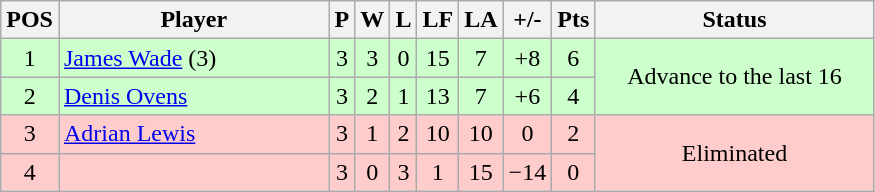<table class="wikitable" style="text-align:center; margin: 1em auto 1em auto, align:left">
<tr>
<th width=20>POS</th>
<th width=173>Player</th>
<th width=3>P</th>
<th width=3>W</th>
<th width=3>L</th>
<th width=20>LF</th>
<th width=20>LA</th>
<th width=20>+/-</th>
<th width=20>Pts</th>
<th width=179>Status</th>
</tr>
<tr style="background:#CCFFCC;">
<td>1</td>
<td style="text-align:left;"> <a href='#'>James Wade</a> (3)</td>
<td>3</td>
<td>3</td>
<td>0</td>
<td>15</td>
<td>7</td>
<td>+8</td>
<td>6</td>
<td rowspan=2>Advance to the last 16</td>
</tr>
<tr style="background:#CCFFCC;">
<td>2</td>
<td style="text-align:left;"> <a href='#'>Denis Ovens</a></td>
<td>3</td>
<td>2</td>
<td>1</td>
<td>13</td>
<td>7</td>
<td>+6</td>
<td>4</td>
</tr>
<tr style="background:#FFCCCC;">
<td>3</td>
<td style="text-align:left;"> <a href='#'>Adrian Lewis</a></td>
<td>3</td>
<td>1</td>
<td>2</td>
<td>10</td>
<td>10</td>
<td>0</td>
<td>2</td>
<td rowspan=2>Eliminated</td>
</tr>
<tr style="background:#FFCCCC;">
<td>4</td>
<td style="text-align:left;"></td>
<td>3</td>
<td>0</td>
<td>3</td>
<td>1</td>
<td>15</td>
<td>−14</td>
<td>0</td>
</tr>
</table>
